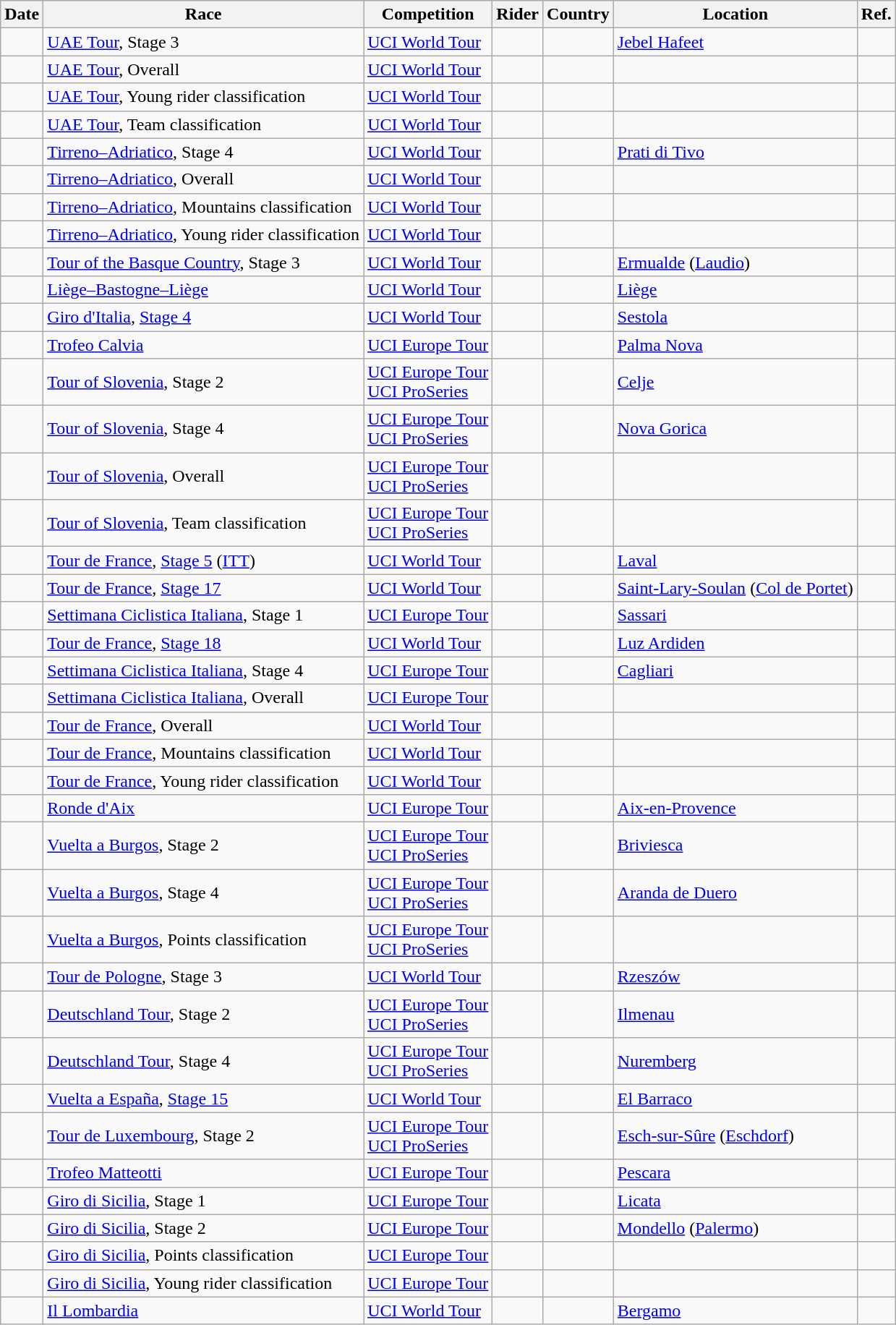<table class="wikitable sortable">
<tr>
<th>Date</th>
<th>Race</th>
<th>Competition</th>
<th>Rider</th>
<th>Country</th>
<th>Location</th>
<th class="unsortable">Ref.</th>
</tr>
<tr>
<td></td>
<td><a href='#'>UAE Tour</a>, Stage 3</td>
<td><a href='#'>UCI World Tour</a></td>
<td></td>
<td></td>
<td><a href='#'>Jebel Hafeet</a></td>
<td align="center"></td>
</tr>
<tr>
<td></td>
<td><a href='#'>UAE Tour</a>, Overall</td>
<td><a href='#'>UCI World Tour</a></td>
<td></td>
<td></td>
<td></td>
<td align="center"></td>
</tr>
<tr>
<td></td>
<td><a href='#'>UAE Tour</a>, Young rider classification</td>
<td><a href='#'>UCI World Tour</a></td>
<td></td>
<td></td>
<td></td>
<td align="center"></td>
</tr>
<tr>
<td></td>
<td><a href='#'>UAE Tour</a>, Team classification</td>
<td><a href='#'>UCI World Tour</a></td>
<td align="center"></td>
<td></td>
<td></td>
<td align="center"></td>
</tr>
<tr>
<td></td>
<td><a href='#'>Tirreno–Adriatico</a>, Stage 4</td>
<td><a href='#'>UCI World Tour</a></td>
<td></td>
<td></td>
<td><a href='#'>Prati di Tivo</a></td>
<td align="center"></td>
</tr>
<tr>
<td></td>
<td><a href='#'>Tirreno–Adriatico</a>, Overall</td>
<td><a href='#'>UCI World Tour</a></td>
<td></td>
<td></td>
<td></td>
<td align="center"></td>
</tr>
<tr>
<td></td>
<td><a href='#'>Tirreno–Adriatico</a>, Mountains classification</td>
<td><a href='#'>UCI World Tour</a></td>
<td></td>
<td></td>
<td></td>
<td align="center"></td>
</tr>
<tr>
<td></td>
<td><a href='#'>Tirreno–Adriatico</a>, Young rider classification</td>
<td><a href='#'>UCI World Tour</a></td>
<td></td>
<td></td>
<td></td>
<td align="center"></td>
</tr>
<tr>
<td></td>
<td><a href='#'>Tour of the Basque Country</a>, Stage 3</td>
<td><a href='#'>UCI World Tour</a></td>
<td></td>
<td></td>
<td><a href='#'>Ermualde</a> (<a href='#'>Laudio</a>)</td>
<td align="center"></td>
</tr>
<tr>
<td></td>
<td><a href='#'>Liège–Bastogne–Liège</a></td>
<td><a href='#'>UCI World Tour</a></td>
<td></td>
<td></td>
<td><a href='#'>Liège</a></td>
<td align="center"></td>
</tr>
<tr>
<td></td>
<td><a href='#'>Giro d'Italia</a>, <a href='#'>Stage 4</a></td>
<td><a href='#'>UCI World Tour</a></td>
<td></td>
<td></td>
<td><a href='#'>Sestola</a></td>
<td align="center"></td>
</tr>
<tr>
<td></td>
<td><a href='#'>Trofeo Calvia</a></td>
<td><a href='#'>UCI Europe Tour</a></td>
<td></td>
<td></td>
<td><a href='#'>Palma Nova</a></td>
<td align="center"></td>
</tr>
<tr>
<td></td>
<td><a href='#'>Tour of Slovenia</a>, Stage 2</td>
<td><a href='#'>UCI Europe Tour</a> <br> <a href='#'>UCI ProSeries</a></td>
<td></td>
<td></td>
<td><a href='#'>Celje</a></td>
<td align="center"></td>
</tr>
<tr>
<td></td>
<td><a href='#'>Tour of Slovenia</a>, Stage 4</td>
<td><a href='#'>UCI Europe Tour</a> <br> <a href='#'>UCI ProSeries</a></td>
<td></td>
<td></td>
<td><a href='#'>Nova Gorica</a></td>
<td align="center"></td>
</tr>
<tr>
<td></td>
<td><a href='#'>Tour of Slovenia</a>, Overall</td>
<td><a href='#'>UCI Europe Tour</a> <br> <a href='#'>UCI ProSeries</a></td>
<td></td>
<td></td>
<td></td>
<td align="center"></td>
</tr>
<tr>
<td></td>
<td><a href='#'>Tour of Slovenia</a>, Team classification</td>
<td><a href='#'>UCI Europe Tour</a> <br> <a href='#'>UCI ProSeries</a></td>
<td align="center"></td>
<td></td>
<td></td>
<td align="center"></td>
</tr>
<tr>
<td></td>
<td><a href='#'>Tour de France</a>, <a href='#'>Stage 5</a> (<a href='#'>ITT</a>)</td>
<td><a href='#'>UCI World Tour</a></td>
<td></td>
<td></td>
<td><a href='#'>Laval</a></td>
<td align="center"></td>
</tr>
<tr>
<td></td>
<td><a href='#'>Tour de France</a>, <a href='#'>Stage 17</a></td>
<td><a href='#'>UCI World Tour</a></td>
<td></td>
<td></td>
<td><a href='#'>Saint-Lary-Soulan</a> (<a href='#'>Col de Portet</a>)</td>
<td align="center"></td>
</tr>
<tr>
<td></td>
<td><a href='#'>Settimana Ciclistica Italiana</a>, Stage 1</td>
<td><a href='#'>UCI Europe Tour</a></td>
<td></td>
<td></td>
<td><a href='#'>Sassari</a></td>
<td align="center"></td>
</tr>
<tr>
<td></td>
<td><a href='#'>Tour de France</a>, <a href='#'>Stage 18</a></td>
<td><a href='#'>UCI World Tour</a></td>
<td></td>
<td></td>
<td><a href='#'>Luz Ardiden</a></td>
<td align="center"></td>
</tr>
<tr>
<td></td>
<td><a href='#'>Settimana Ciclistica Italiana</a>, Stage 4</td>
<td><a href='#'>UCI Europe Tour</a></td>
<td></td>
<td></td>
<td><a href='#'>Cagliari</a></td>
<td align="center"></td>
</tr>
<tr>
<td></td>
<td><a href='#'>Settimana Ciclistica Italiana</a>, Overall</td>
<td><a href='#'>UCI Europe Tour</a></td>
<td></td>
<td></td>
<td></td>
<td align="center"></td>
</tr>
<tr>
<td></td>
<td><a href='#'>Tour de France</a>, Overall</td>
<td><a href='#'>UCI World Tour</a></td>
<td></td>
<td></td>
<td></td>
<td align="center"></td>
</tr>
<tr>
<td></td>
<td><a href='#'>Tour de France</a>, Mountains classification</td>
<td><a href='#'>UCI World Tour</a></td>
<td></td>
<td></td>
<td></td>
<td align="center"></td>
</tr>
<tr>
<td></td>
<td><a href='#'>Tour de France</a>, Young rider classification</td>
<td><a href='#'>UCI World Tour</a></td>
<td></td>
<td></td>
<td></td>
<td align="center"></td>
</tr>
<tr>
<td></td>
<td><a href='#'>Ronde d'Aix</a></td>
<td><a href='#'>UCI Europe Tour</a></td>
<td></td>
<td></td>
<td><a href='#'>Aix-en-Provence</a></td>
<td align="center"></td>
</tr>
<tr>
<td></td>
<td><a href='#'>Vuelta a Burgos</a>, Stage 2</td>
<td><a href='#'>UCI Europe Tour</a> <br> <a href='#'>UCI ProSeries</a></td>
<td></td>
<td></td>
<td><a href='#'>Briviesca</a></td>
<td align="center"></td>
</tr>
<tr>
<td></td>
<td><a href='#'>Vuelta a Burgos</a>, Stage 4</td>
<td><a href='#'>UCI Europe Tour</a> <br> <a href='#'>UCI ProSeries</a></td>
<td></td>
<td></td>
<td><a href='#'>Aranda de Duero</a></td>
<td align="center"></td>
</tr>
<tr>
<td></td>
<td><a href='#'>Vuelta a Burgos</a>, Points classification</td>
<td><a href='#'>UCI Europe Tour</a> <br> <a href='#'>UCI ProSeries</a></td>
<td></td>
<td></td>
<td></td>
<td align="center"></td>
</tr>
<tr>
<td></td>
<td><a href='#'>Tour de Pologne</a>, Stage 3</td>
<td><a href='#'>UCI World Tour</a></td>
<td></td>
<td></td>
<td><a href='#'>Rzeszów</a></td>
<td align="center"></td>
</tr>
<tr>
<td></td>
<td><a href='#'>Deutschland Tour</a>, Stage 2</td>
<td><a href='#'>UCI Europe Tour</a> <br> <a href='#'>UCI ProSeries</a></td>
<td></td>
<td></td>
<td><a href='#'>Ilmenau</a></td>
<td align="center"></td>
</tr>
<tr>
<td></td>
<td><a href='#'>Deutschland Tour</a>, Stage 4</td>
<td><a href='#'>UCI Europe Tour</a> <br> <a href='#'>UCI ProSeries</a></td>
<td></td>
<td></td>
<td><a href='#'>Nuremberg</a></td>
<td align="center"></td>
</tr>
<tr>
<td></td>
<td><a href='#'>Vuelta a España</a>, <a href='#'>Stage 15</a></td>
<td><a href='#'>UCI World Tour</a></td>
<td></td>
<td></td>
<td><a href='#'>El Barraco</a></td>
<td align="center"></td>
</tr>
<tr>
<td></td>
<td><a href='#'>Tour de Luxembourg</a>, Stage 2</td>
<td><a href='#'>UCI Europe Tour</a> <br> <a href='#'>UCI ProSeries</a></td>
<td></td>
<td></td>
<td><a href='#'>Esch-sur-Sûre</a> (<a href='#'>Eschdorf</a>)</td>
<td align="center"></td>
</tr>
<tr>
<td></td>
<td><a href='#'>Trofeo Matteotti</a></td>
<td><a href='#'>UCI Europe Tour</a></td>
<td></td>
<td></td>
<td><a href='#'>Pescara</a></td>
<td align="center"></td>
</tr>
<tr>
<td></td>
<td><a href='#'>Giro di Sicilia</a>, Stage 1</td>
<td><a href='#'>UCI Europe Tour</a></td>
<td></td>
<td></td>
<td><a href='#'>Licata</a></td>
<td align="center"></td>
</tr>
<tr>
<td></td>
<td><a href='#'>Giro di Sicilia</a>, Stage 2</td>
<td><a href='#'>UCI Europe Tour</a></td>
<td></td>
<td></td>
<td><a href='#'>Mondello</a> (<a href='#'>Palermo</a>)</td>
<td align="center"></td>
</tr>
<tr>
<td></td>
<td><a href='#'>Giro di Sicilia</a>, Points classification</td>
<td><a href='#'>UCI Europe Tour</a></td>
<td></td>
<td></td>
<td></td>
<td align="center"></td>
</tr>
<tr>
<td></td>
<td><a href='#'>Giro di Sicilia</a>, Young rider classification</td>
<td><a href='#'>UCI Europe Tour</a></td>
<td></td>
<td></td>
<td></td>
<td align="center"></td>
</tr>
<tr>
<td></td>
<td><a href='#'>Il Lombardia</a></td>
<td><a href='#'>UCI World Tour</a></td>
<td></td>
<td></td>
<td><a href='#'>Bergamo</a></td>
<td align="center"></td>
</tr>
</table>
